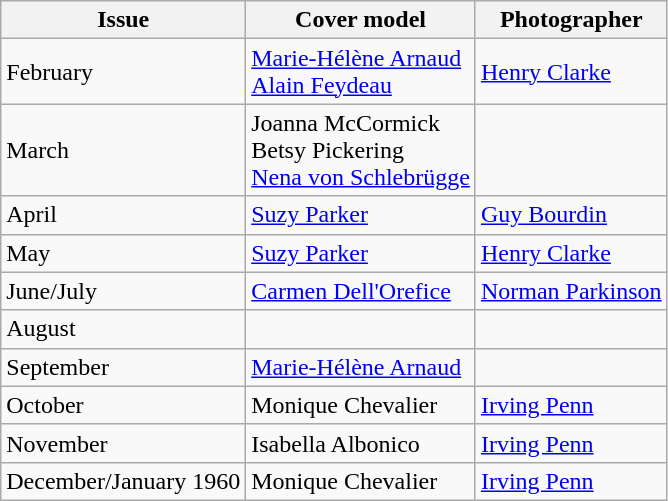<table class="sortable wikitable">
<tr>
<th>Issue</th>
<th>Cover model</th>
<th>Photographer</th>
</tr>
<tr>
<td>February</td>
<td><a href='#'>Marie-Hélène Arnaud</a> <br> <a href='#'>Alain Feydeau</a></td>
<td><a href='#'>Henry Clarke</a></td>
</tr>
<tr>
<td>March</td>
<td>Joanna McCormick <br> Betsy Pickering <br> <a href='#'>Nena von Schlebrügge</a></td>
<td></td>
</tr>
<tr>
<td>April</td>
<td><a href='#'>Suzy Parker</a></td>
<td><a href='#'>Guy Bourdin</a></td>
</tr>
<tr>
<td>May</td>
<td><a href='#'>Suzy Parker</a></td>
<td><a href='#'>Henry Clarke</a></td>
</tr>
<tr>
<td>June/July</td>
<td><a href='#'>Carmen Dell'Orefice</a></td>
<td><a href='#'>Norman Parkinson</a></td>
</tr>
<tr>
<td>August</td>
<td></td>
<td></td>
</tr>
<tr>
<td>September</td>
<td><a href='#'>Marie-Hélène Arnaud</a></td>
<td></td>
</tr>
<tr>
<td>October</td>
<td>Monique Chevalier</td>
<td><a href='#'>Irving Penn</a></td>
</tr>
<tr>
<td>November</td>
<td>Isabella Albonico</td>
<td><a href='#'>Irving Penn</a></td>
</tr>
<tr>
<td>December/January 1960</td>
<td>Monique Chevalier</td>
<td><a href='#'>Irving Penn</a></td>
</tr>
</table>
